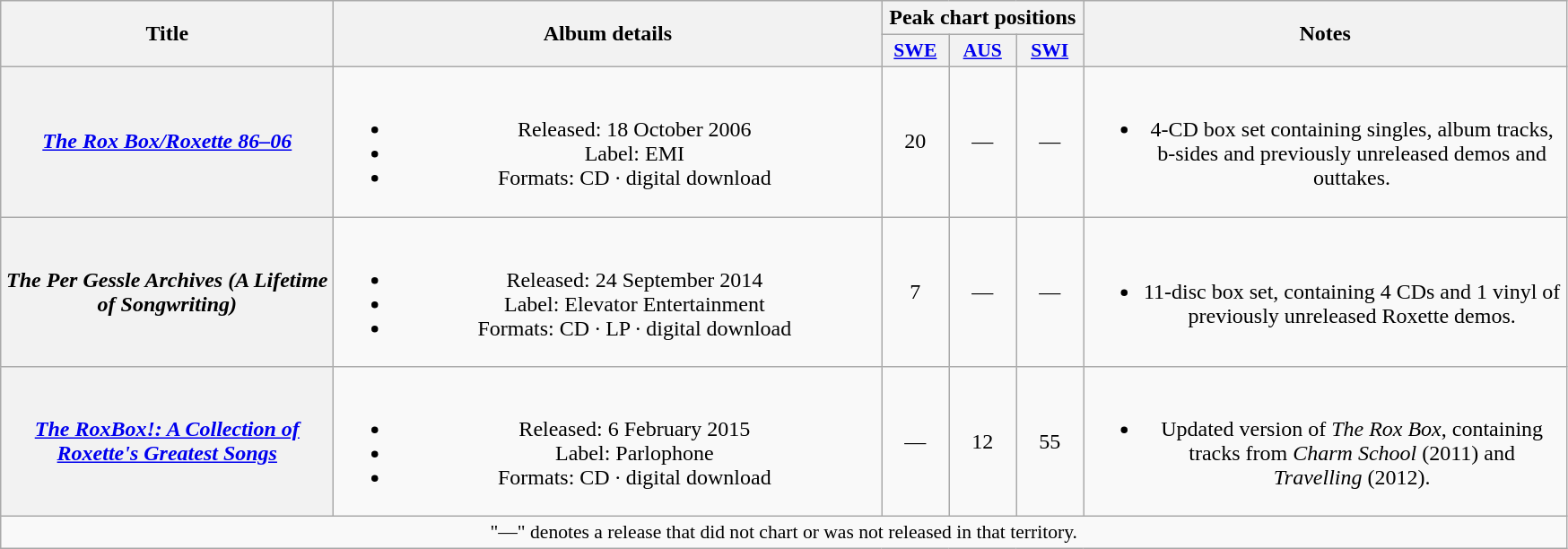<table class="wikitable plainrowheaders" style="text-align:center;" border="1">
<tr>
<th scope="col" rowspan="2" style="width:15em;">Title</th>
<th scope="col" rowspan="2" style="width:25em;">Album details</th>
<th scope="col" colspan="3">Peak chart positions</th>
<th scope="col" rowspan="2" style="width:22em;">Notes</th>
</tr>
<tr>
<th scope="col" style="width:3em;font-size:90%;"><a href='#'>SWE</a><br></th>
<th scope="col" style="width:3em;font-size:90%;"><a href='#'>AUS</a><br></th>
<th scope="col" style="width:3em;font-size:90%;"><a href='#'>SWI</a><br></th>
</tr>
<tr>
<th scope="row"><em><a href='#'>The Rox Box/Roxette 86–06</a></em></th>
<td><br><ul><li>Released: 18 October 2006</li><li>Label: EMI</li><li>Formats: CD · digital download</li></ul></td>
<td>20</td>
<td>—</td>
<td>—</td>
<td><br><ul><li>4-CD box set containing singles, album tracks, b-sides and previously unreleased demos and outtakes.</li></ul></td>
</tr>
<tr>
<th scope="row"><em>The Per Gessle Archives (A Lifetime of Songwriting)</em></th>
<td><br><ul><li>Released: 24 September 2014</li><li>Label: Elevator Entertainment</li><li>Formats: CD · LP · digital download</li></ul></td>
<td>7</td>
<td>—</td>
<td>—</td>
<td><br><ul><li>11-disc box set, containing 4 CDs and 1 vinyl of previously unreleased Roxette demos.</li></ul></td>
</tr>
<tr>
<th scope="row"><em><a href='#'>The RoxBox!: A Collection of Roxette's Greatest Songs</a></em></th>
<td><br><ul><li>Released: 6 February 2015</li><li>Label: Parlophone</li><li>Formats: CD · digital download</li></ul></td>
<td>—</td>
<td>12</td>
<td>55</td>
<td><br><ul><li>Updated version of <em>The Rox Box</em>, containing tracks from <em>Charm School</em> (2011) and <em>Travelling</em> (2012).</li></ul></td>
</tr>
<tr>
<td colspan="6" style="font-size:90%">"—" denotes a release that did not chart or was not released in that territory.</td>
</tr>
</table>
